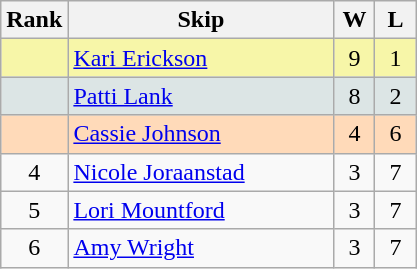<table class="wikitable" style="text-align:center;">
<tr>
<th bgcolor="#efefef" width="20">Rank</th>
<th bgcolor="#efefef" width="170">Skip</th>
<th bgcolor="#efefef" width="20">W</th>
<th bgcolor="#efefef" width="20">L</th>
</tr>
<tr style="background:#F7F6A8;">
<td></td>
<td align=left><a href='#'>Kari Erickson</a></td>
<td>9</td>
<td>1</td>
</tr>
<tr style="background:#DCE5E5;">
<td></td>
<td align=left><a href='#'>Patti Lank</a></td>
<td>8</td>
<td>2</td>
</tr>
<tr style="background:#FFDAB9;">
<td></td>
<td align=left><a href='#'>Cassie Johnson</a></td>
<td>4</td>
<td>6</td>
</tr>
<tr>
<td>4</td>
<td align=left><a href='#'>Nicole Joraanstad</a></td>
<td>3</td>
<td>7</td>
</tr>
<tr>
<td>5</td>
<td align=left><a href='#'>Lori Mountford</a></td>
<td>3</td>
<td>7</td>
</tr>
<tr>
<td>6</td>
<td align=left><a href='#'>Amy Wright</a></td>
<td>3</td>
<td>7</td>
</tr>
</table>
